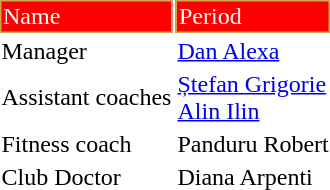<table class="toccolours">
<tr>
<td style="background:#FF0000;color:#FFFFFF;border:1px solid #cfa64d">Name</td>
<td style="background:#FF0000;color:#FFFFFF;border:1px solid #cfa64d">Period</td>
</tr>
<tr>
<td>Manager</td>
<td> <a href='#'>Dan Alexa</a></td>
</tr>
<tr>
<td>Assistant coaches</td>
<td> <a href='#'>Ștefan Grigorie</a> <br>  <a href='#'>Alin Ilin</a></td>
</tr>
<tr>
<td>Fitness coach</td>
<td> Panduru Robert</td>
</tr>
<tr>
<td>Club Doctor</td>
<td> Diana Arpenti</td>
</tr>
</table>
